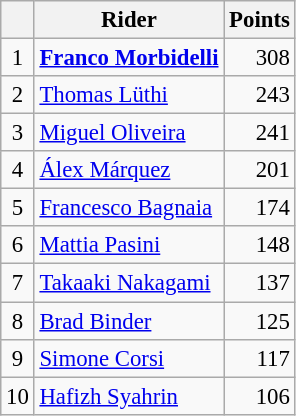<table class="wikitable" style="font-size: 95%;">
<tr>
<th></th>
<th>Rider</th>
<th>Points</th>
</tr>
<tr>
<td align=center>1</td>
<td> <strong><a href='#'>Franco Morbidelli</a></strong></td>
<td align=right>308</td>
</tr>
<tr>
<td align=center>2</td>
<td> <a href='#'>Thomas Lüthi</a></td>
<td align=right>243</td>
</tr>
<tr>
<td align=center>3</td>
<td> <a href='#'>Miguel Oliveira</a></td>
<td align=right>241</td>
</tr>
<tr>
<td align=center>4</td>
<td> <a href='#'>Álex Márquez</a></td>
<td align=right>201</td>
</tr>
<tr>
<td align=center>5</td>
<td> <a href='#'>Francesco Bagnaia</a></td>
<td align=right>174</td>
</tr>
<tr>
<td align=center>6</td>
<td> <a href='#'>Mattia Pasini</a></td>
<td align=right>148</td>
</tr>
<tr>
<td align=center>7</td>
<td> <a href='#'>Takaaki Nakagami</a></td>
<td align=right>137</td>
</tr>
<tr>
<td align=center>8</td>
<td> <a href='#'>Brad Binder</a></td>
<td align=right>125</td>
</tr>
<tr>
<td align=center>9</td>
<td> <a href='#'>Simone Corsi</a></td>
<td align=right>117</td>
</tr>
<tr>
<td align=center>10</td>
<td> <a href='#'>Hafizh Syahrin</a></td>
<td align=right>106</td>
</tr>
</table>
